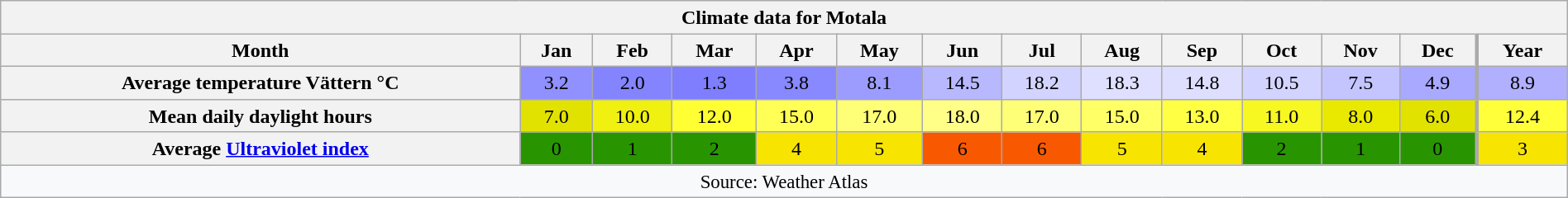<table style="width:100%;text-align:center;line-height:1.2em;margin-left:auto;margin-right:auto" class="wikitable mw-collapsible">
<tr>
<th Colspan=14>Climate data for Motala</th>
</tr>
<tr>
<th>Month</th>
<th>Jan</th>
<th>Feb</th>
<th>Mar</th>
<th>Apr</th>
<th>May</th>
<th>Jun</th>
<th>Jul</th>
<th>Aug</th>
<th>Sep</th>
<th>Oct</th>
<th>Nov</th>
<th>Dec</th>
<th style="border-left-width:medium">Year</th>
</tr>
<tr>
<th>Average temperature Vättern °C</th>
<td style="background:#9090FF;color:#000000;">3.2<br></td>
<td style="background:#8484FF;color:#000000;">2.0<br></td>
<td style="background:#7E7EFF;color:#000000;">1.3<br></td>
<td style="background:#8888FF;color:#000000;">3.8<br></td>
<td style="background:#9C9CFF;color:#000000;">8.1<br></td>
<td style="background:#B8B8FF;color:#000000;">14.5<br></td>
<td style="background:#D3D3FF;color:#000000;">18.2<br></td>
<td style="background:#DFDFFF;color:#000000;">18.3<br></td>
<td style="background:#DEDEFF;color:#000000;">14.8<br></td>
<td style="background:#D3D3FF;color:#000000;">10.5<br></td>
<td style="background:#C4C4FF;color:#000000;">7.5<br></td>
<td style="background:#A9A9FF;color:#000000;">4.9<br></td>
<td style="background:#B0B0FF;color:#000000;border-left-width:medium">8.9<br></td>
</tr>
<tr>
<th>Mean daily daylight hours</th>
<td style="background:#E2E200;color:#000000;">7.0</td>
<td style="background:#F0F011;color:#000000;">10.0</td>
<td style="background:#FFFF33;color:#000000;">12.0</td>
<td style="background:#FFFF55;color:#000000;">15.0</td>
<td style="background:#FFFF77;color:#000000;">17.0</td>
<td style="background:#FFFF88;color:#000000;">18.0</td>
<td style="background:#FFFF77;color:#000000;">17.0</td>
<td style="background:#FFFF66;color:#000000;">15.0</td>
<td style="background:#FFFF44;color:#000000;">13.0</td>
<td style="background:#F7F722;color:#000000;">11.0</td>
<td style="background:#E9E900;color:#000000;">8.0</td>
<td style="background:#E2E200;color:#000000;">6.0</td>
<td style="background:#FFFF3A;color:#000000;border-left-width:medium">12.4</td>
</tr>
<tr>
<th>Average <a href='#'>Ultraviolet index</a></th>
<td style="background:#289500;color:#000000;">0</td>
<td style="background:#289500;color:#000000;">1</td>
<td style="background:#289500;color:#000000;">2</td>
<td style="background:#f7e400;color:#000000;">4</td>
<td style="background:#f7e400;color:#000000;">5</td>
<td style="background:#f85900;color:#000000;">6</td>
<td style="background:#f85900;color:#000000;">6</td>
<td style="background:#f7e400;color:#000000;">5</td>
<td style="background:#f7e400;color:#000000;">4</td>
<td style="background:#289500;color:#000000;">2</td>
<td style="background:#289500;color:#000000;">1</td>
<td style="background:#289500;color:#000000;">0</td>
<td style="background:#f7e400;color:#000000;border-left-width:medium">3</td>
</tr>
<tr>
<th Colspan=14 style="background:#f8f9fa;font-weight:normal;font-size:95%;">Source: Weather Atlas</th>
</tr>
</table>
